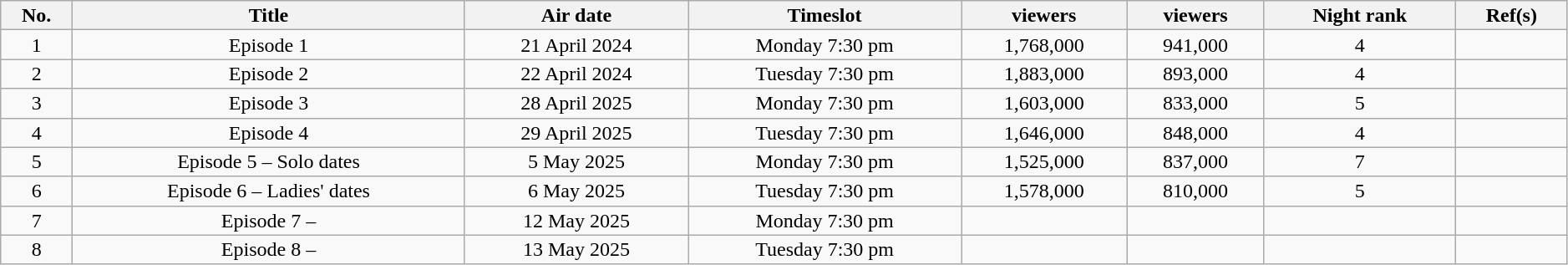<table class="wikitable plainrowheaders" style="text-align:center; line-height:16px; width:99%;">
<tr>
<th scope="col" color:black;">No.</th>
<th scope="col" color:black;">Title</th>
<th scope="col" color:black;">Air date</th>
<th scope="col" color:black;">Timeslot</th>
<th scope="col" color:black;"> viewers</th>
<th scope="col" color:black;"> viewers</th>
<th scope="col" color:black;">Night rank</th>
<th scope="col" color:black;">Ref(s)</th>
</tr>
<tr>
<td>1</td>
<td>Episode 1</td>
<td>21 April 2024</td>
<td>Monday 7:30 pm</td>
<td>1,768,000</td>
<td>941,000</td>
<td>4</td>
<td></td>
</tr>
<tr>
<td>2</td>
<td>Episode 2</td>
<td>22 April 2024</td>
<td>Tuesday 7:30 pm</td>
<td>1,883,000</td>
<td>893,000</td>
<td>4</td>
<td></td>
</tr>
<tr>
<td>3</td>
<td>Episode 3</td>
<td>28 April 2025</td>
<td>Monday 7:30 pm</td>
<td>1,603,000</td>
<td>833,000</td>
<td>5</td>
<td></td>
</tr>
<tr>
<td>4</td>
<td>Episode 4</td>
<td>29 April 2025</td>
<td>Tuesday 7:30 pm</td>
<td>1,646,000</td>
<td>848,000</td>
<td>4</td>
<td></td>
</tr>
<tr>
<td>5</td>
<td>Episode 5 – Solo dates</td>
<td>5 May 2025</td>
<td>Monday 7:30 pm</td>
<td>1,525,000</td>
<td>837,000</td>
<td>7</td>
<td></td>
</tr>
<tr>
<td>6</td>
<td>Episode 6 – Ladies' dates</td>
<td>6 May 2025</td>
<td>Tuesday 7:30 pm</td>
<td>1,578,000</td>
<td>810,000</td>
<td>5</td>
<td></td>
</tr>
<tr>
<td>7</td>
<td>Episode 7 –</td>
<td>12 May 2025</td>
<td>Monday 7:30 pm</td>
<td></td>
<td></td>
<td></td>
<td></td>
</tr>
<tr>
<td>8</td>
<td>Episode 8 –</td>
<td>13 May 2025</td>
<td>Tuesday 7:30 pm</td>
<td></td>
<td></td>
<td></td>
<td></td>
</tr>
</table>
